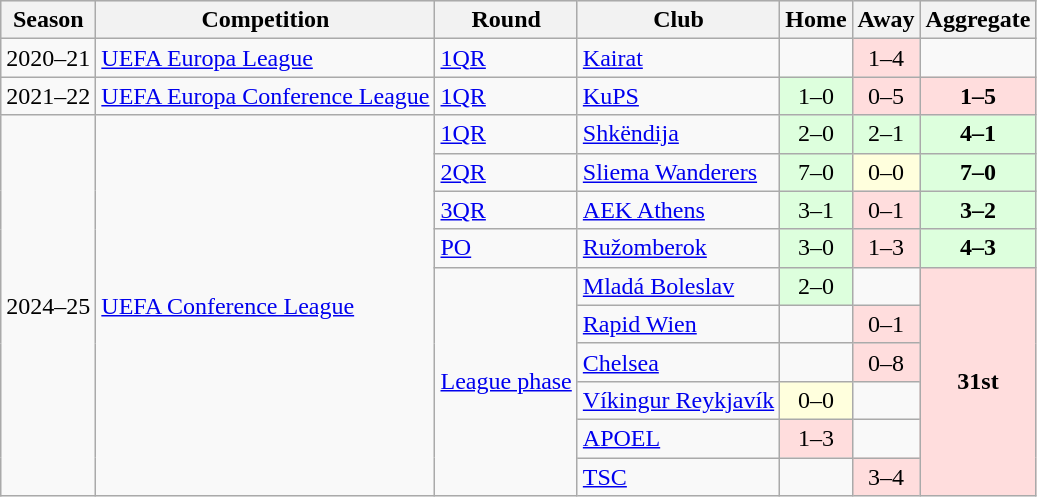<table class="wikitable plainrowheaders">
<tr bgcolor="#e4e4e4">
<th style="border-bottom:1px solid #AAAAAA">Season</th>
<th style="border-bottom:1px solid #AAAAAA">Competition</th>
<th style="border-bottom:1px solid #AAAAAA">Round</th>
<th style="border-bottom:1px solid #AAAAAA">Club</th>
<th style="border-bottom:1px solid #AAAAAA" align="center">Home</th>
<th style="border-bottom:1px solid #AAAAAA" align="center">Away</th>
<th style="border-bottom:1px solid #AAAAAA" align="center">Aggregate</th>
</tr>
<tr>
<td>2020–21</td>
<td><a href='#'>UEFA Europa League</a></td>
<td><a href='#'>1QR</a></td>
<td> <a href='#'>Kairat</a></td>
<td></td>
<td bgcolor="#ffdddd" style="text-align:center;">1–4</td>
<td></td>
</tr>
<tr>
<td>2021–22</td>
<td><a href='#'>UEFA Europa Conference League</a></td>
<td><a href='#'>1QR</a></td>
<td> <a href='#'>KuPS</a></td>
<td bgcolor="#DDFFDD" style="text-align:center;">1–0</td>
<td bgcolor="#ffdddd" style="text-align:center;">0–5</td>
<td bgcolor="#ffdddd" style="text-align:center;"><strong>1–5</strong></td>
</tr>
<tr>
<td rowspan="10">2024–25</td>
<td rowspan="10"><a href='#'>UEFA Conference League</a></td>
<td><a href='#'>1QR</a></td>
<td> <a href='#'>Shkëndija</a></td>
<td bgcolor="#DDFFDD" style="text-align:center;">2–0</td>
<td bgcolor="#DDFFDD" style="text-align:center;">2–1</td>
<td bgcolor="#DDFFDD" style="text-align:center;"><strong>4–1</strong></td>
</tr>
<tr>
<td><a href='#'>2QR</a></td>
<td> <a href='#'>Sliema Wanderers</a></td>
<td bgcolor="#DDFFDD" style="text-align:center;">7–0</td>
<td bgcolor="#FFFFDD" style="text-align:center;">0–0</td>
<td bgcolor="#DDFFDD" style="text-align:center;"><strong>7–0</strong></td>
</tr>
<tr>
<td><a href='#'>3QR</a></td>
<td> <a href='#'>AEK Athens</a></td>
<td bgcolor="#DDFFDD" style="text-align:center;">3–1</td>
<td bgcolor="#ffdddd" style="text-align:center;">0–1</td>
<td bgcolor="#DDFFDD" style="text-align:center;"><strong>3–2</strong></td>
</tr>
<tr>
<td><a href='#'>PO</a></td>
<td> <a href='#'>Ružomberok</a></td>
<td bgcolor="#DDFFDD" style="text-align:center;">3–0</td>
<td bgcolor="#FFDDDD" style="text-align:center;">1–3</td>
<td bgcolor="#DDFFDD" style="text-align:center;"><strong>4–3</strong></td>
</tr>
<tr>
<td rowspan="6"><a href='#'>League phase</a></td>
<td> <a href='#'>Mladá Boleslav</a></td>
<td bgcolor="#DDFFDD" style="text-align:center;">2–0</td>
<td></td>
<td rowspan="6" bgcolor="#ffdddd" style="text-align:center;"><strong>31st</strong></td>
</tr>
<tr>
<td> <a href='#'>Rapid Wien</a></td>
<td></td>
<td bgcolor="#FFDDDD" style="text-align:center;">0–1</td>
</tr>
<tr>
<td> <a href='#'>Chelsea</a></td>
<td></td>
<td bgcolor="#ffdddd" style="text-align:center;">0–8</td>
</tr>
<tr>
<td> <a href='#'>Víkingur Reykjavík</a></td>
<td bgcolor="#FFFFDD" style="text-align:center;">0–0</td>
<td></td>
</tr>
<tr>
<td> <a href='#'>APOEL</a></td>
<td bgcolor="#ffdddd" style="text-align:center;">1–3</td>
<td></td>
</tr>
<tr>
<td> <a href='#'>TSC</a></td>
<td></td>
<td bgcolor="#ffdddd" style="text-align:center;">3–4</td>
</tr>
</table>
